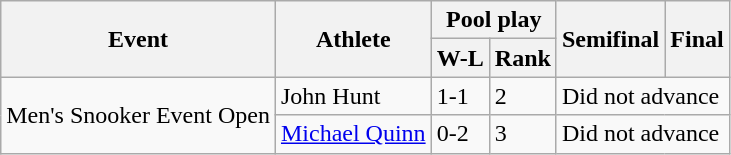<table class="wikitable">
<tr>
<th rowspan="2">Event</th>
<th rowspan="2">Athlete</th>
<th colspan="2">Pool play</th>
<th rowspan="2">Semifinal</th>
<th rowspan="2">Final</th>
</tr>
<tr>
<th>W-L</th>
<th>Rank</th>
</tr>
<tr>
<td rowspan="2">Men's Snooker Event Open</td>
<td>John Hunt</td>
<td>1-1</td>
<td>2</td>
<td colspan="2">Did not advance</td>
</tr>
<tr>
<td><a href='#'>Michael Quinn</a></td>
<td>0-2</td>
<td>3</td>
<td colspan="2">Did not advance</td>
</tr>
</table>
